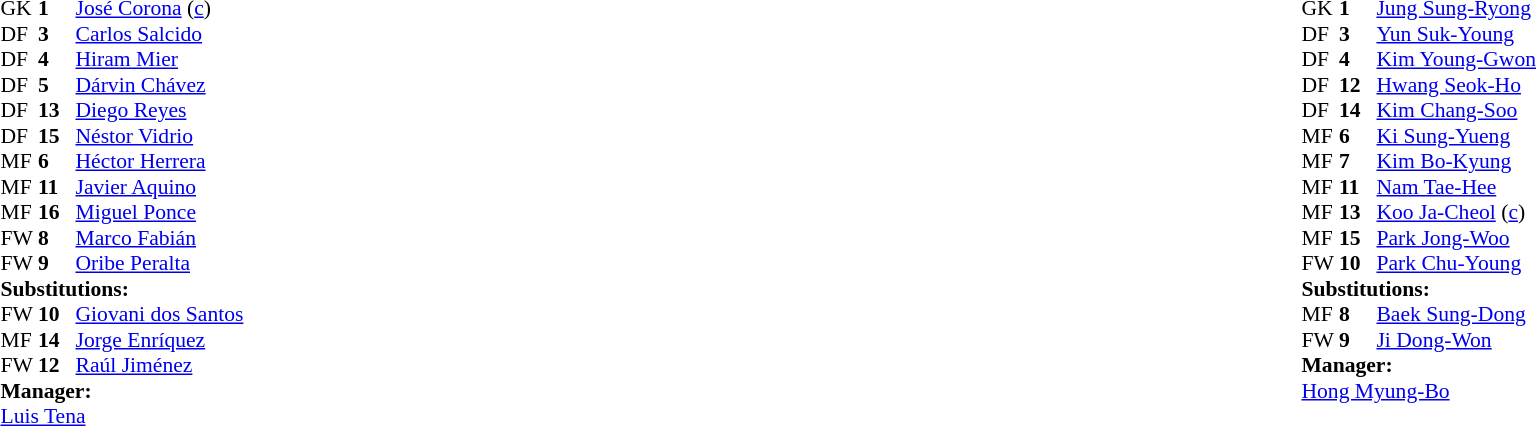<table width="100%">
<tr>
<td valign="top" width="50%"><br><table style="font-size: 90%" cellspacing="0" cellpadding="0">
<tr>
<th width="25"></th>
<th width="25"></th>
</tr>
<tr>
<td>GK</td>
<td><strong>1</strong></td>
<td><a href='#'>José Corona</a> (<a href='#'>c</a>)</td>
</tr>
<tr>
<td>DF</td>
<td><strong>3</strong></td>
<td><a href='#'>Carlos Salcido</a></td>
</tr>
<tr>
<td>DF</td>
<td><strong>4</strong></td>
<td><a href='#'>Hiram Mier</a></td>
</tr>
<tr>
<td>DF</td>
<td><strong>5</strong></td>
<td><a href='#'>Dárvin Chávez</a></td>
</tr>
<tr>
<td>DF</td>
<td><strong>13</strong></td>
<td><a href='#'>Diego Reyes</a></td>
</tr>
<tr>
<td>DF</td>
<td><strong>15</strong></td>
<td><a href='#'>Néstor Vidrio</a></td>
</tr>
<tr>
<td>MF</td>
<td><strong>6</strong></td>
<td><a href='#'>Héctor Herrera</a></td>
<td></td>
<td></td>
</tr>
<tr>
<td>MF</td>
<td><strong>11</strong></td>
<td><a href='#'>Javier Aquino</a></td>
</tr>
<tr>
<td>MF</td>
<td><strong>16</strong></td>
<td><a href='#'>Miguel Ponce</a></td>
</tr>
<tr>
<td>FW</td>
<td><strong>8</strong></td>
<td><a href='#'>Marco Fabián</a></td>
<td></td>
<td></td>
</tr>
<tr>
<td>FW</td>
<td><strong>9</strong></td>
<td><a href='#'>Oribe Peralta</a></td>
<td></td>
<td></td>
</tr>
<tr>
<td colspan=3><strong>Substitutions:</strong></td>
</tr>
<tr>
<td>FW</td>
<td><strong>10</strong></td>
<td><a href='#'>Giovani dos Santos</a></td>
<td></td>
<td></td>
</tr>
<tr>
<td>MF</td>
<td><strong>14</strong></td>
<td><a href='#'>Jorge Enríquez</a></td>
<td></td>
<td></td>
</tr>
<tr>
<td>FW</td>
<td><strong>12</strong></td>
<td><a href='#'>Raúl Jiménez</a></td>
<td></td>
<td></td>
</tr>
<tr>
<td colspan=3><strong>Manager:</strong></td>
</tr>
<tr>
<td colspan=3><a href='#'>Luis Tena</a></td>
</tr>
</table>
</td>
<td valign="top"></td>
<td valign="top" width="50%"><br><table style="font-size: 90%" cellspacing="0" cellpadding="0" align="center">
<tr>
<th width="25"></th>
<th width="25"></th>
</tr>
<tr>
<td>GK</td>
<td><strong>1</strong></td>
<td><a href='#'>Jung Sung-Ryong</a></td>
</tr>
<tr>
<td>DF</td>
<td><strong>3</strong></td>
<td><a href='#'>Yun Suk-Young</a></td>
</tr>
<tr>
<td>DF</td>
<td><strong>4</strong></td>
<td><a href='#'>Kim Young-Gwon</a></td>
</tr>
<tr>
<td>DF</td>
<td><strong>12</strong></td>
<td><a href='#'>Hwang Seok-Ho</a></td>
</tr>
<tr>
<td>DF</td>
<td><strong>14</strong></td>
<td><a href='#'>Kim Chang-Soo</a></td>
</tr>
<tr>
<td>MF</td>
<td><strong>6</strong></td>
<td><a href='#'>Ki Sung-Yueng</a></td>
</tr>
<tr>
<td>MF</td>
<td><strong>7</strong></td>
<td><a href='#'>Kim Bo-Kyung</a></td>
</tr>
<tr>
<td>MF</td>
<td><strong>11</strong></td>
<td><a href='#'>Nam Tae-Hee</a></td>
<td></td>
<td></td>
</tr>
<tr>
<td>MF</td>
<td><strong>13</strong></td>
<td><a href='#'>Koo Ja-Cheol</a> (<a href='#'>c</a>)</td>
</tr>
<tr>
<td>MF</td>
<td><strong>15</strong></td>
<td><a href='#'>Park Jong-Woo</a></td>
</tr>
<tr>
<td>FW</td>
<td><strong>10</strong></td>
<td><a href='#'>Park Chu-Young</a></td>
<td></td>
<td></td>
</tr>
<tr>
<td colspan=3><strong>Substitutions:</strong></td>
</tr>
<tr>
<td>MF</td>
<td><strong>8</strong></td>
<td><a href='#'>Baek Sung-Dong</a></td>
<td></td>
<td></td>
</tr>
<tr>
<td>FW</td>
<td><strong>9</strong></td>
<td><a href='#'>Ji Dong-Won</a></td>
<td></td>
<td></td>
</tr>
<tr>
<td colspan=3><strong>Manager:</strong></td>
</tr>
<tr>
<td colspan=3><a href='#'>Hong Myung-Bo</a></td>
</tr>
</table>
</td>
</tr>
</table>
